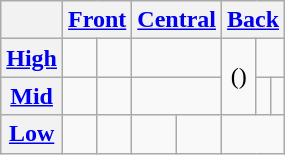<table class="wikitable">
<tr>
<th></th>
<th colspan=2><a href='#'>Front</a></th>
<th colspan=2><a href='#'>Central</a></th>
<th colspan=3><a href='#'>Back</a></th>
</tr>
<tr align=center>
<th><a href='#'>High</a></th>
<td></td>
<td></td>
<td colspan=2></td>
<td rowspan="2">()</td>
<td colspan=2></td>
</tr>
<tr align=center>
<th><a href='#'>Mid</a></th>
<td></td>
<td></td>
<td colspan=2></td>
<td></td>
<td></td>
</tr>
<tr align=center>
<th><a href='#'>Low</a></th>
<td></td>
<td></td>
<td></td>
<td></td>
<td colspan=3></td>
</tr>
</table>
